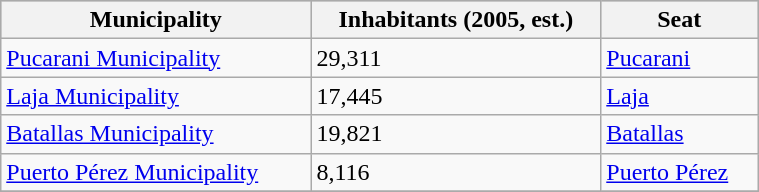<table class="wikitable" border="1" style="width:40%;" border="1">
<tr bgcolor=silver>
<th><strong>Municipality</strong></th>
<th><strong>Inhabitants (2005, est.)</strong></th>
<th><strong>Seat</strong></th>
</tr>
<tr>
<td><a href='#'>Pucarani Municipality</a></td>
<td>29,311</td>
<td><a href='#'>Pucarani</a></td>
</tr>
<tr>
<td><a href='#'>Laja Municipality</a></td>
<td>17,445</td>
<td><a href='#'>Laja</a></td>
</tr>
<tr>
<td><a href='#'>Batallas Municipality</a></td>
<td>19,821</td>
<td><a href='#'>Batallas</a></td>
</tr>
<tr>
<td><a href='#'>Puerto Pérez Municipality</a></td>
<td>8,116</td>
<td><a href='#'>Puerto Pérez</a></td>
</tr>
<tr>
</tr>
</table>
